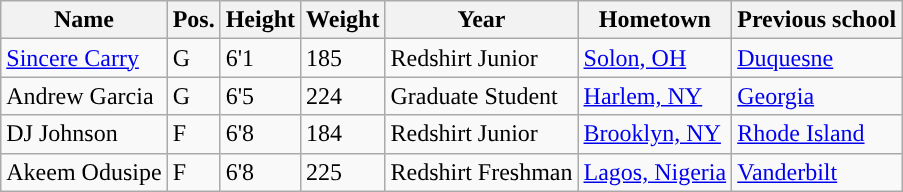<table class="wikitable sortable" border="1">
<tr align=center>
<th>Name</th>
<th>Pos.</th>
<th>Height</th>
<th>Weight</th>
<th>Year</th>
<th>Hometown</th>
<th>Previous school</th>
</tr>
<tr>
<td><a href='#'>Sincere Carry</a></td>
<td>G</td>
<td>6'1</td>
<td>185</td>
<td>Redshirt Junior</td>
<td><a href='#'>Solon, OH</a></td>
<td><a href='#'>Duquesne</a></td>
</tr>
<tr>
<td>Andrew Garcia</td>
<td>G</td>
<td>6'5</td>
<td>224</td>
<td>Graduate Student</td>
<td><a href='#'>Harlem, NY</a></td>
<td><a href='#'>Georgia</a></td>
</tr>
<tr>
<td>DJ Johnson</td>
<td>F</td>
<td>6'8</td>
<td>184</td>
<td>Redshirt Junior</td>
<td><a href='#'>Brooklyn, NY</a></td>
<td><a href='#'>Rhode Island</a></td>
</tr>
<tr>
<td>Akeem Odusipe</td>
<td>F</td>
<td>6'8</td>
<td>225</td>
<td>Redshirt Freshman</td>
<td><a href='#'>Lagos, Nigeria</a></td>
<td><a href='#'>Vanderbilt</a></td>
</tr>
</table>
